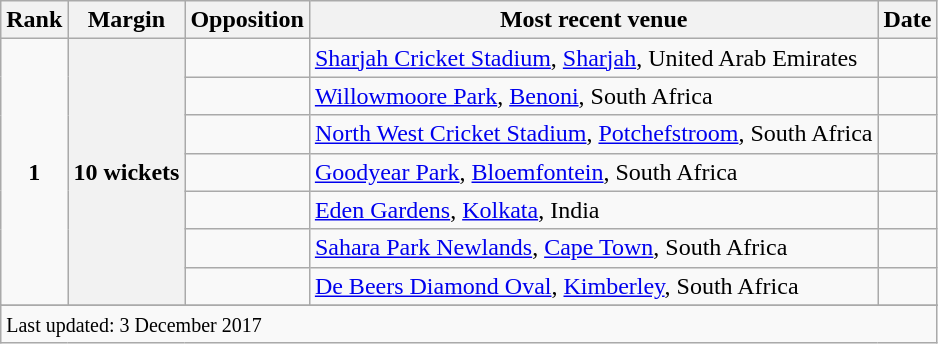<table class="wikitable plainrowheaders sortable">
<tr>
<th scope=col>Rank</th>
<th scope=col>Margin</th>
<th scope=col>Opposition</th>
<th scope=col>Most recent venue</th>
<th scope=col>Date</th>
</tr>
<tr>
<td align=center rowspan=7><strong>1</strong></td>
<th scope=row style=text-align:center rowspan=7>10 wickets</th>
<td></td>
<td><a href='#'>Sharjah Cricket Stadium</a>, <a href='#'>Sharjah</a>, United Arab Emirates</td>
<td></td>
</tr>
<tr>
<td></td>
<td><a href='#'>Willowmoore Park</a>, <a href='#'>Benoni</a>, South Africa</td>
<td></td>
</tr>
<tr>
<td></td>
<td><a href='#'>North West Cricket Stadium</a>, <a href='#'>Potchefstroom</a>, South Africa</td>
<td> </td>
</tr>
<tr>
<td></td>
<td><a href='#'>Goodyear Park</a>, <a href='#'>Bloemfontein</a>, South Africa</td>
<td> </td>
</tr>
<tr>
<td></td>
<td><a href='#'>Eden Gardens</a>, <a href='#'>Kolkata</a>, India</td>
<td></td>
</tr>
<tr>
<td></td>
<td><a href='#'>Sahara Park Newlands</a>, <a href='#'>Cape Town</a>, South Africa</td>
<td></td>
</tr>
<tr>
<td></td>
<td><a href='#'>De Beers Diamond Oval</a>, <a href='#'>Kimberley</a>, South Africa</td>
<td></td>
</tr>
<tr>
</tr>
<tr class=sortbottom>
<td colspan=5><small>Last updated: 3 December 2017</small></td>
</tr>
</table>
